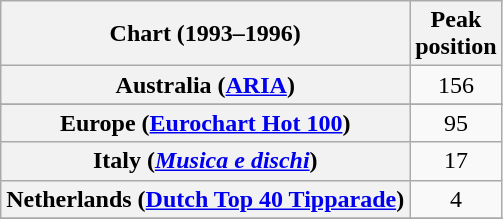<table class="wikitable sortable plainrowheaders" style="text-align:center">
<tr>
<th>Chart (1993–1996)</th>
<th>Peak<br>position</th>
</tr>
<tr>
<th scope="row">Australia (<a href='#'>ARIA</a>)</th>
<td>156</td>
</tr>
<tr>
</tr>
<tr>
</tr>
<tr>
<th scope="row">Europe (<a href='#'>Eurochart Hot 100</a>)</th>
<td>95</td>
</tr>
<tr>
<th scope="row">Italy (<em><a href='#'>Musica e dischi</a></em>)</th>
<td>17</td>
</tr>
<tr>
<th scope="row">Netherlands (<a href='#'>Dutch Top 40 Tipparade</a>)</th>
<td>4</td>
</tr>
<tr>
</tr>
<tr>
</tr>
<tr>
</tr>
</table>
